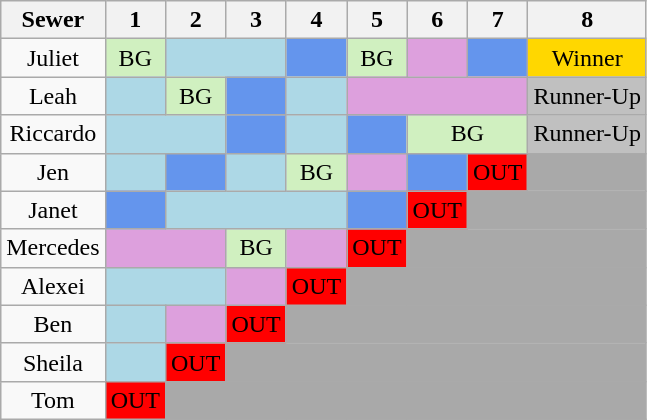<table class="wikitable"style="text-align:center">
<tr>
<th>Sewer</th>
<th>1</th>
<th>2</th>
<th>3</th>
<th>4</th>
<th>5</th>
<th>6</th>
<th>7</th>
<th>8</th>
</tr>
<tr>
<td>Juliet</td>
<td style="background:#d0f0c0;">BG</td>
<td colspan=2 style="background:lightblue;"></td>
<td style="background:cornflowerblue;"></td>
<td style="background:#d0f0c0;">BG</td>
<td style="background:plum;"></td>
<td style="background:cornflowerblue;"></td>
<td style="background:Gold;">Winner</td>
</tr>
<tr>
<td>Leah</td>
<td style="background:lightblue;"></td>
<td style="background:#d0f0c0;">BG</td>
<td style="background:cornflowerblue;"></td>
<td style="background:lightblue;"></td>
<td colspan=3 style="background:plum;"></td>
<td style="background:Silver;">Runner-Up</td>
</tr>
<tr>
<td>Riccardo</td>
<td colspan=2 style="background:lightblue;"></td>
<td style="background:cornflowerblue;"></td>
<td style="background:lightblue;"></td>
<td style="background:cornflowerblue;"></td>
<td colspan=2 style="background:#d0f0c0;">BG</td>
<td style="background:Silver;">Runner-Up</td>
</tr>
<tr>
<td>Jen</td>
<td style="background:lightblue;"></td>
<td style="background:cornflowerblue;"></td>
<td style="background:lightblue;"></td>
<td style="background:#d0f0c0;">BG</td>
<td style="background:plum;"></td>
<td style="background:cornflowerblue;"></td>
<td style="background:red;">OUT</td>
<td colspan="1" style="background:darkgrey;"></td>
</tr>
<tr>
<td>Janet</td>
<td style="background:cornflowerblue;"></td>
<td colspan=3 style="background:lightblue;"></td>
<td style="background:cornflowerblue;"></td>
<td style="background:red;">OUT</td>
<td colspan="2" style="background:darkgrey;"></td>
</tr>
<tr>
<td>Mercedes</td>
<td colspan=2 style="background:plum;"></td>
<td style="background:#d0f0c0;">BG</td>
<td style="background:plum;"></td>
<td style="background:red;">OUT</td>
<td colspan="3" style="background:darkgrey;"></td>
</tr>
<tr>
<td>Alexei</td>
<td colspan=2 style="background:lightblue;"></td>
<td style="background:plum;"></td>
<td style="background:red;">OUT</td>
<td colspan="4" style="background:darkgrey;"></td>
</tr>
<tr>
<td>Ben</td>
<td style="background:lightblue;"></td>
<td style="background:plum;"></td>
<td style="background:red;">OUT</td>
<td colspan="5" style="background:darkgrey;"></td>
</tr>
<tr>
<td>Sheila</td>
<td style="background:lightblue;"></td>
<td style="background:red;">OUT</td>
<td colspan="6" style="background:darkgrey;"></td>
</tr>
<tr>
<td>Tom</td>
<td style="background:red;">OUT</td>
<td colspan="7" style="background:darkgrey;"></td>
</tr>
</table>
